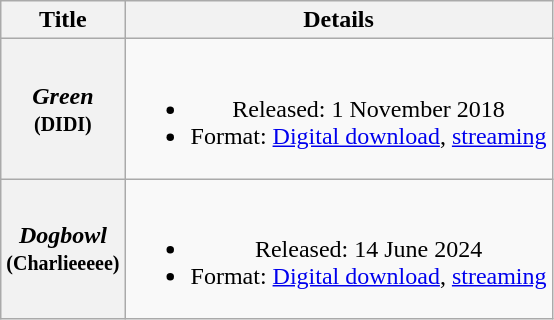<table class="wikitable plainrowheaders" style="text-align:center;">
<tr>
<th scope="col">Title</th>
<th scope="col">Details</th>
</tr>
<tr>
<th scope="row"><em>Green</em><br><small>(DIDI)</small></th>
<td><br><ul><li>Released: 1 November 2018</li><li>Format: <a href='#'>Digital download</a>, <a href='#'>streaming</a></li></ul></td>
</tr>
<tr>
<th scope="row"><em>Dogbowl</em><br><small>(Charlieeeee)</small></th>
<td><br><ul><li>Released: 14 June 2024</li><li>Format: <a href='#'>Digital download</a>, <a href='#'>streaming</a></li></ul></td>
</tr>
</table>
